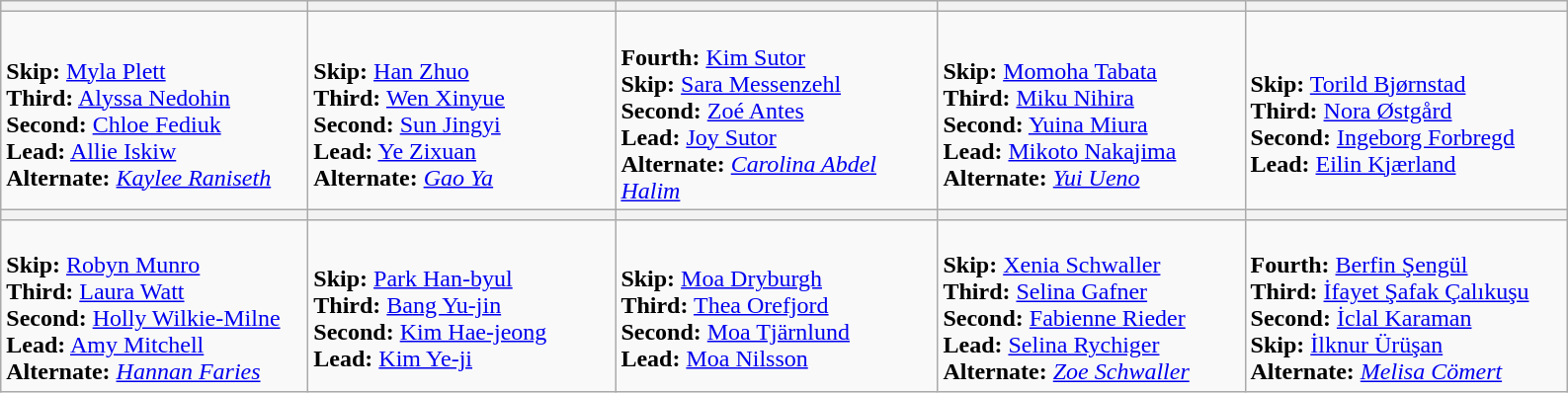<table class=wikitable>
<tr>
<th width=200></th>
<th width=200></th>
<th width=210></th>
<th width=200></th>
<th width=200></th>
</tr>
<tr>
<td><br><strong>Skip:</strong> <a href='#'>Myla Plett</a><br>
<strong>Third:</strong> <a href='#'>Alyssa Nedohin</a><br>
<strong>Second:</strong> <a href='#'>Chloe Fediuk</a><br>
<strong>Lead:</strong> <a href='#'>Allie Iskiw</a><br>
<strong>Alternate:</strong> <em><a href='#'>Kaylee Raniseth</a></em></td>
<td><br><strong>Skip:</strong> <a href='#'>Han Zhuo</a><br>
<strong>Third:</strong> <a href='#'>Wen Xinyue</a><br>
<strong>Second:</strong> <a href='#'>Sun Jingyi</a><br>
<strong>Lead:</strong> <a href='#'>Ye Zixuan</a><br>
<strong>Alternate:</strong> <em><a href='#'>Gao Ya</a></em></td>
<td><br><strong>Fourth:</strong> <a href='#'>Kim Sutor</a><br>
<strong>Skip:</strong> <a href='#'>Sara Messenzehl</a><br>
<strong>Second:</strong> <a href='#'>Zoé Antes</a><br>
<strong>Lead:</strong> <a href='#'>Joy Sutor</a><br>
<strong>Alternate:</strong> <em><a href='#'>Carolina Abdel Halim</a></em></td>
<td><br><strong>Skip:</strong> <a href='#'>Momoha Tabata</a><br>
<strong>Third:</strong> <a href='#'>Miku Nihira</a><br>
<strong>Second:</strong> <a href='#'>Yuina Miura</a><br>
<strong>Lead:</strong> <a href='#'>Mikoto Nakajima</a><br>
<strong>Alternate:</strong> <em><a href='#'>Yui Ueno</a></em></td>
<td><br><strong>Skip:</strong> <a href='#'>Torild Bjørnstad</a><br>
<strong>Third:</strong> <a href='#'>Nora Østgård</a><br>
<strong>Second:</strong> <a href='#'>Ingeborg Forbregd</a><br>
<strong>Lead:</strong> <a href='#'>Eilin Kjærland</a></td>
</tr>
<tr>
<th width=200></th>
<th width=200></th>
<th width=200></th>
<th width=200></th>
<th width=210></th>
</tr>
<tr>
<td><br><strong>Skip:</strong> <a href='#'>Robyn Munro</a><br>
<strong>Third:</strong> <a href='#'>Laura Watt</a><br>
<strong>Second:</strong> <a href='#'>Holly Wilkie-Milne</a><br>
<strong>Lead:</strong> <a href='#'>Amy Mitchell</a><br>
<strong>Alternate:</strong> <em><a href='#'>Hannan Faries</a></em></td>
<td><br><strong>Skip:</strong> <a href='#'>Park Han-byul</a><br>
<strong>Third:</strong> <a href='#'>Bang Yu-jin</a><br>
<strong>Second:</strong> <a href='#'>Kim Hae-jeong</a><br>
<strong>Lead:</strong> <a href='#'>Kim Ye-ji</a></td>
<td><br><strong>Skip:</strong> <a href='#'>Moa Dryburgh</a><br>
<strong>Third:</strong> <a href='#'>Thea Orefjord</a><br>
<strong>Second:</strong> <a href='#'>Moa Tjärnlund</a><br>
<strong>Lead:</strong> <a href='#'>Moa Nilsson</a></td>
<td><br><strong>Skip:</strong> <a href='#'>Xenia Schwaller</a><br>
<strong>Third:</strong> <a href='#'>Selina Gafner</a><br>
<strong>Second:</strong> <a href='#'>Fabienne Rieder</a><br>
<strong>Lead:</strong> <a href='#'>Selina Rychiger</a><br>
<strong>Alternate:</strong> <em><a href='#'>Zoe Schwaller</a></em></td>
<td><br><strong>Fourth:</strong> <a href='#'>Berfin Şengül</a><br>
<strong>Third:</strong> <a href='#'>İfayet Şafak Çalıkuşu</a><br>
<strong>Second:</strong> <a href='#'>İclal Karaman</a><br>
<strong>Skip:</strong> <a href='#'>İlknur Ürüşan</a><br>
<strong>Alternate:</strong> <em><a href='#'>Melisa Cömert</a></em></td>
</tr>
</table>
